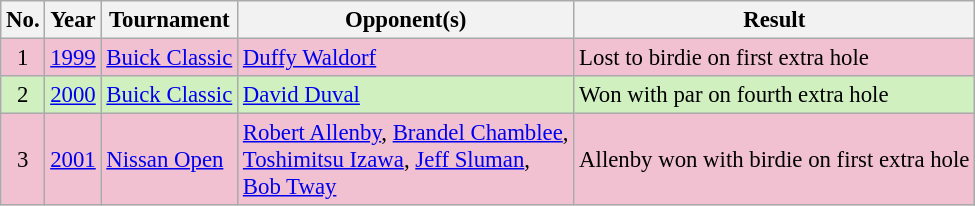<table class="wikitable" style="font-size:95%;">
<tr>
<th>No.</th>
<th>Year</th>
<th>Tournament</th>
<th>Opponent(s)</th>
<th>Result</th>
</tr>
<tr style="background:#F2C1D1;">
<td align=center>1</td>
<td><a href='#'>1999</a></td>
<td><a href='#'>Buick Classic</a></td>
<td> <a href='#'>Duffy Waldorf</a></td>
<td>Lost to birdie on first extra hole</td>
</tr>
<tr style="background:#D0F0C0;">
<td align=center>2</td>
<td><a href='#'>2000</a></td>
<td><a href='#'>Buick Classic</a></td>
<td> <a href='#'>David Duval</a></td>
<td>Won with par on fourth extra hole</td>
</tr>
<tr style="background:#F2C1D1;">
<td align=center>3</td>
<td><a href='#'>2001</a></td>
<td><a href='#'>Nissan Open</a></td>
<td> <a href='#'>Robert Allenby</a>,  <a href='#'>Brandel Chamblee</a>,<br> <a href='#'>Toshimitsu Izawa</a>,  <a href='#'>Jeff Sluman</a>,<br> <a href='#'>Bob Tway</a></td>
<td>Allenby won with birdie on first extra hole</td>
</tr>
</table>
